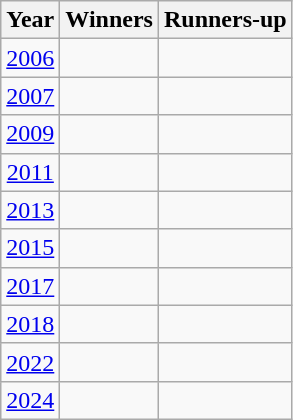<table class="wikitable">
<tr>
<th>Year</th>
<th>Winners</th>
<th>Runners-up</th>
</tr>
<tr>
<td align=center><a href='#'>2006</a></td>
<td></td>
<td></td>
</tr>
<tr>
<td align=center><a href='#'>2007</a></td>
<td></td>
<td></td>
</tr>
<tr>
<td align=center><a href='#'>2009</a></td>
<td></td>
<td></td>
</tr>
<tr>
<td align=center><a href='#'>2011</a></td>
<td></td>
<td></td>
</tr>
<tr>
<td align=center><a href='#'>2013</a></td>
<td></td>
<td></td>
</tr>
<tr>
<td align=center><a href='#'>2015</a></td>
<td></td>
<td></td>
</tr>
<tr>
<td align=center><a href='#'>2017</a></td>
<td></td>
<td></td>
</tr>
<tr>
<td align=center><a href='#'>2018</a></td>
<td></td>
<td></td>
</tr>
<tr>
<td align=center><a href='#'>2022</a></td>
<td></td>
<td></td>
</tr>
<tr>
<td><a href='#'>2024</a></td>
<td></td>
<td></td>
</tr>
</table>
